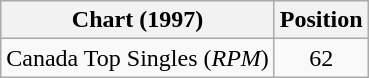<table class="wikitable sortable">
<tr>
<th>Chart (1997)</th>
<th>Position</th>
</tr>
<tr>
<td align="left">Canada Top Singles (<em>RPM</em>)</td>
<td align="center">62</td>
</tr>
</table>
